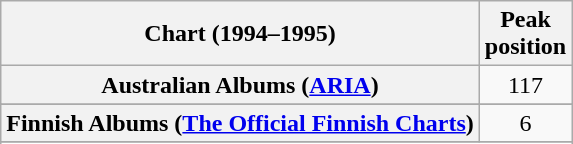<table class="wikitable sortable plainrowheaders" style="text-align:center">
<tr>
<th scope="col">Chart (1994–1995)</th>
<th scope="col">Peak<br>position</th>
</tr>
<tr>
<th scope="row">Australian Albums (<a href='#'>ARIA</a>)</th>
<td>117</td>
</tr>
<tr>
</tr>
<tr>
<th scope="row">Finnish Albums (<a href='#'>The Official Finnish Charts</a>)</th>
<td align="center">6</td>
</tr>
<tr>
</tr>
<tr>
</tr>
<tr>
</tr>
<tr>
</tr>
<tr>
</tr>
</table>
